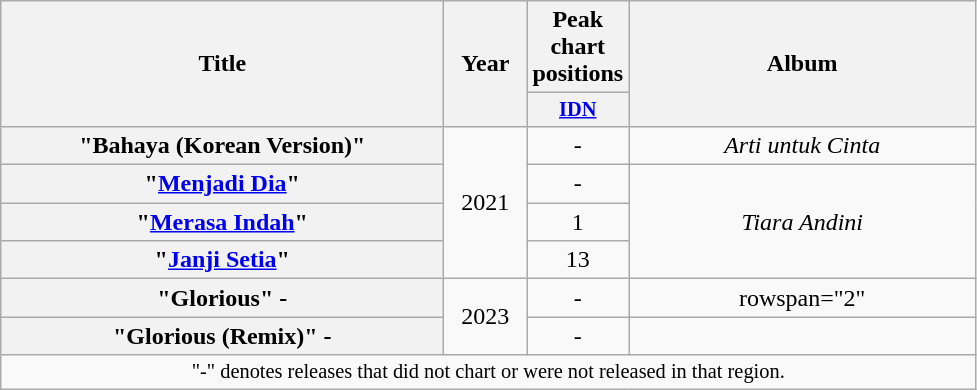<table class="wikitable plainrowheaders" style="text-align:center;">
<tr>
<th rowspan="2" scope="col" style="width:18em;">Title</th>
<th rowspan="2" scope="col" style="width:3em;">Year</th>
<th colspan="1" scope="col">Peak chart<br>positions</th>
<th rowspan="2" scope="col" style="width:14em;">Album</th>
</tr>
<tr>
<th scope="col" style="width:3em;font-size:85%"><a href='#'>IDN</a><br></th>
</tr>
<tr>
<th scope="row">"Bahaya (Korean Version)"</th>
<td rowspan="4">2021</td>
<td>-</td>
<td><em>Arti untuk Cinta</em></td>
</tr>
<tr>
<th scope="row">"<a href='#'>Menjadi Dia</a>"</th>
<td>-</td>
<td rowspan="3"><em>Tiara Andini</em></td>
</tr>
<tr>
<th scope="row">"<a href='#'>Merasa Indah</a>"</th>
<td>1</td>
</tr>
<tr>
<th scope="row">"<a href='#'>Janji Setia</a>"</th>
<td>13</td>
</tr>
<tr>
<th scope="row">"Glorious" -<em></em><br></th>
<td rowspan="2">2023</td>
<td>-</td>
<td>rowspan="2" </td>
</tr>
<tr>
<th scope="row">"Glorious (Remix)" -<em></em><br></th>
<td>-</td>
</tr>
<tr>
<td colspan="4" style="font-size:85%">"-" denotes releases that did not chart or were not released in that region.</td>
</tr>
</table>
